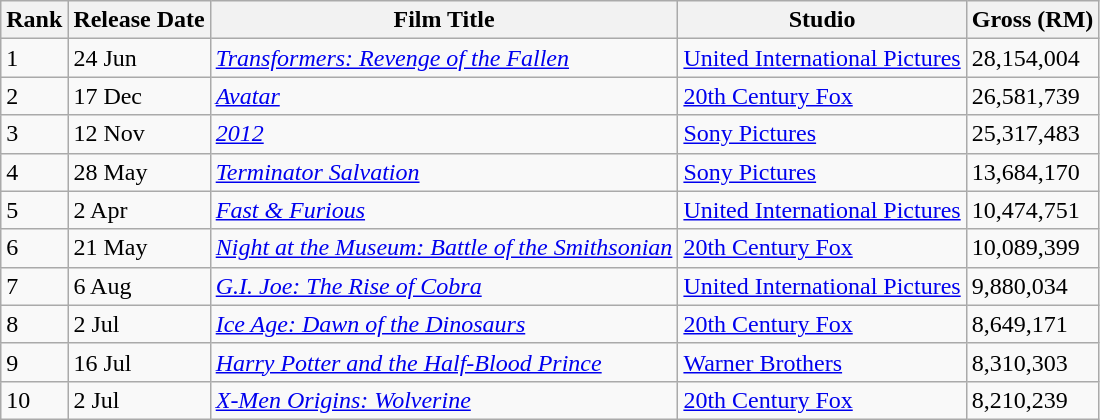<table class="wikitable sortable" style="text-align:left">
<tr>
<th>Rank</th>
<th>Release Date</th>
<th>Film Title</th>
<th>Studio</th>
<th>Gross (RM)</th>
</tr>
<tr>
<td>1</td>
<td>24 Jun</td>
<td><em><a href='#'>Transformers: Revenge of the Fallen</a></em></td>
<td><a href='#'>United International Pictures</a></td>
<td>28,154,004</td>
</tr>
<tr>
<td>2</td>
<td>17 Dec</td>
<td><a href='#'><em>Avatar</em></a></td>
<td><a href='#'>20th Century Fox</a></td>
<td>26,581,739</td>
</tr>
<tr>
<td>3</td>
<td>12 Nov</td>
<td><a href='#'><em>2012</em></a></td>
<td><a href='#'>Sony Pictures</a></td>
<td>25,317,483</td>
</tr>
<tr>
<td>4</td>
<td>28 May</td>
<td><em><a href='#'>Terminator Salvation</a></em></td>
<td><a href='#'>Sony Pictures</a></td>
<td>13,684,170</td>
</tr>
<tr>
<td>5</td>
<td>2 Apr</td>
<td><a href='#'><em>Fast & Furious</em></a></td>
<td><a href='#'>United International Pictures</a></td>
<td>10,474,751</td>
</tr>
<tr>
<td>6</td>
<td>21 May</td>
<td><em><a href='#'>Night at the Museum: Battle of the Smithsonian</a></em></td>
<td><a href='#'>20th Century Fox</a></td>
<td>10,089,399</td>
</tr>
<tr>
<td>7</td>
<td>6 Aug</td>
<td><em><a href='#'>G.I. Joe: The Rise of Cobra</a></em></td>
<td><a href='#'>United International Pictures</a></td>
<td>9,880,034</td>
</tr>
<tr>
<td>8</td>
<td>2 Jul</td>
<td><em><a href='#'>Ice Age: Dawn of the Dinosaurs</a></em></td>
<td><a href='#'>20th Century Fox</a></td>
<td>8,649,171</td>
</tr>
<tr>
<td>9</td>
<td>16 Jul</td>
<td><a href='#'><em>Harry Potter and the Half-Blood Prince</em></a></td>
<td><a href='#'>Warner Brothers</a></td>
<td>8,310,303</td>
</tr>
<tr>
<td>10</td>
<td>2 Jul</td>
<td><em><a href='#'>X-Men Origins: Wolverine</a></em></td>
<td><a href='#'>20th Century Fox</a></td>
<td>8,210,239</td>
</tr>
</table>
